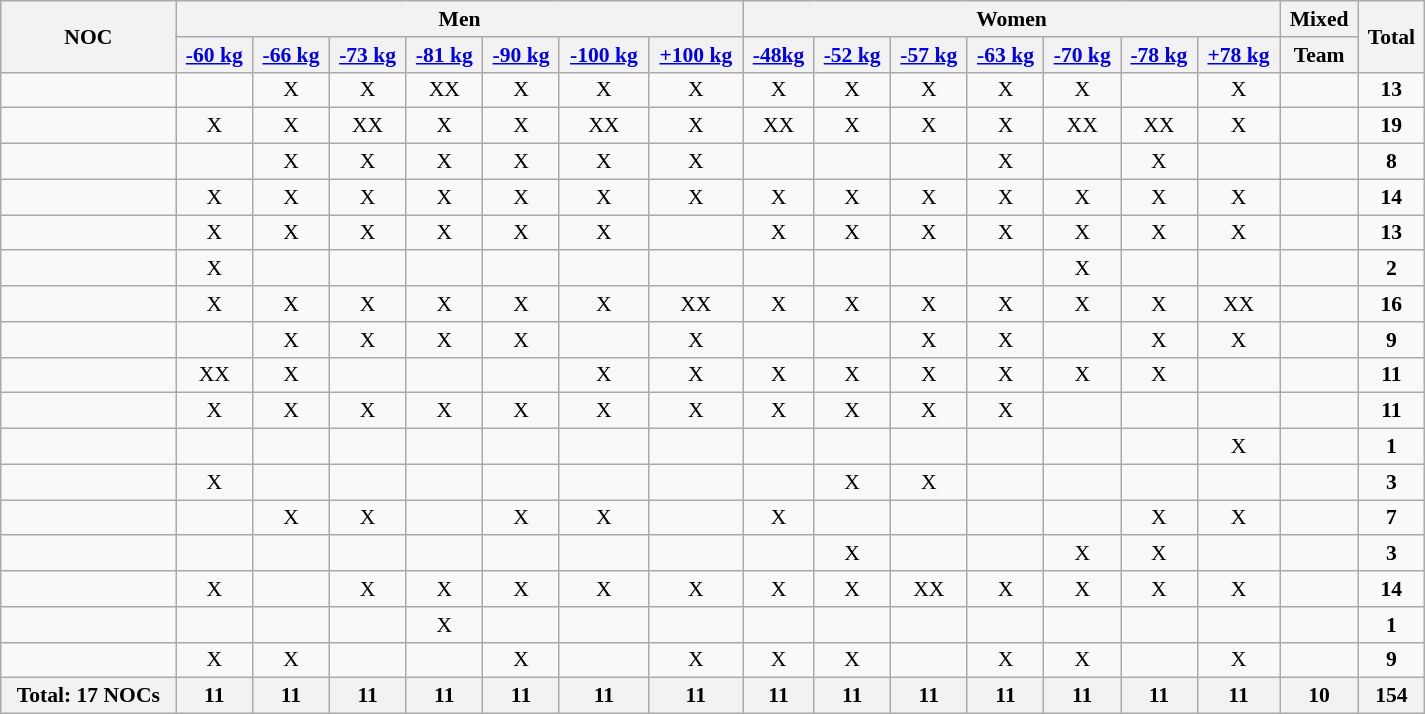<table class="wikitable" width=950 style="text-align:center; font-size:90%">
<tr>
<th rowspan="2" align="left">NOC</th>
<th colspan="7">Men</th>
<th colspan="7">Women</th>
<th colspan="1">Mixed</th>
<th rowspan="2">Total</th>
</tr>
<tr>
<th><a href='#'>-60 kg</a></th>
<th><a href='#'>-66 kg</a></th>
<th><a href='#'>-73 kg</a></th>
<th><a href='#'>-81 kg</a></th>
<th><a href='#'>-90 kg</a></th>
<th><a href='#'>-100 kg</a></th>
<th><a href='#'>+100 kg</a></th>
<th><a href='#'>-48kg</a></th>
<th><a href='#'>-52 kg</a></th>
<th><a href='#'>-57 kg</a></th>
<th><a href='#'>-63 kg</a></th>
<th><a href='#'>-70 kg</a></th>
<th><a href='#'>-78 kg</a></th>
<th><a href='#'>+78 kg</a></th>
<th>Team</th>
</tr>
<tr>
<td style="text-align:left;"></td>
<td></td>
<td>X</td>
<td>X</td>
<td>XX</td>
<td>X</td>
<td>X</td>
<td>X</td>
<td>X</td>
<td>X</td>
<td>X</td>
<td>X</td>
<td>X</td>
<td></td>
<td>X</td>
<td></td>
<td><strong>13</strong></td>
</tr>
<tr>
<td style="text-align:left;"></td>
<td>X</td>
<td>X</td>
<td>XX</td>
<td>X</td>
<td>X</td>
<td>XX</td>
<td>X</td>
<td>XX</td>
<td>X</td>
<td>X</td>
<td>X</td>
<td>XX</td>
<td>XX</td>
<td>X</td>
<td></td>
<td><strong>19</strong></td>
</tr>
<tr>
<td style="text-align:left;"></td>
<td></td>
<td>X</td>
<td>X</td>
<td>X</td>
<td>X</td>
<td>X</td>
<td>X</td>
<td></td>
<td></td>
<td></td>
<td>X</td>
<td></td>
<td>X</td>
<td></td>
<td></td>
<td><strong>8</strong></td>
</tr>
<tr>
<td style="text-align:left;"></td>
<td>X</td>
<td>X</td>
<td>X</td>
<td>X</td>
<td>X</td>
<td>X</td>
<td>X</td>
<td>X</td>
<td>X</td>
<td>X</td>
<td>X</td>
<td>X</td>
<td>X</td>
<td>X</td>
<td></td>
<td><strong>14</strong></td>
</tr>
<tr>
<td style="text-align:left;"></td>
<td>X</td>
<td>X</td>
<td>X</td>
<td>X</td>
<td>X</td>
<td>X</td>
<td></td>
<td>X</td>
<td>X</td>
<td>X</td>
<td>X</td>
<td>X</td>
<td>X</td>
<td>X</td>
<td></td>
<td><strong>13</strong></td>
</tr>
<tr>
<td style="text-align:left;"></td>
<td>X</td>
<td></td>
<td></td>
<td></td>
<td></td>
<td></td>
<td></td>
<td></td>
<td></td>
<td></td>
<td></td>
<td>X</td>
<td></td>
<td></td>
<td></td>
<td><strong>2</strong></td>
</tr>
<tr>
<td style="text-align:left;"></td>
<td>X</td>
<td>X</td>
<td>X</td>
<td>X</td>
<td>X</td>
<td>X</td>
<td>XX</td>
<td>X</td>
<td>X</td>
<td>X</td>
<td>X</td>
<td>X</td>
<td>X</td>
<td>XX</td>
<td></td>
<td><strong>16</strong></td>
</tr>
<tr>
<td style="text-align:left;"></td>
<td></td>
<td>X</td>
<td>X</td>
<td>X</td>
<td>X</td>
<td></td>
<td>X</td>
<td></td>
<td></td>
<td>X</td>
<td>X</td>
<td></td>
<td>X</td>
<td>X</td>
<td></td>
<td><strong>9</strong></td>
</tr>
<tr>
<td style="text-align:left;"></td>
<td>XX</td>
<td>X</td>
<td></td>
<td></td>
<td></td>
<td>X</td>
<td>X</td>
<td>X</td>
<td>X</td>
<td>X</td>
<td>X</td>
<td>X</td>
<td>X</td>
<td></td>
<td></td>
<td><strong>11</strong></td>
</tr>
<tr>
<td style="text-align:left;"></td>
<td>X</td>
<td>X</td>
<td>X</td>
<td>X</td>
<td>X</td>
<td>X</td>
<td>X</td>
<td>X</td>
<td>X</td>
<td>X</td>
<td>X</td>
<td></td>
<td></td>
<td></td>
<td></td>
<td><strong>11</strong></td>
</tr>
<tr>
<td style="text-align:left;"></td>
<td></td>
<td></td>
<td></td>
<td></td>
<td></td>
<td></td>
<td></td>
<td></td>
<td></td>
<td></td>
<td></td>
<td></td>
<td></td>
<td>X</td>
<td></td>
<td><strong>1</strong></td>
</tr>
<tr>
<td style="text-align:left;"></td>
<td>X</td>
<td></td>
<td></td>
<td></td>
<td></td>
<td></td>
<td></td>
<td></td>
<td>X</td>
<td>X</td>
<td></td>
<td></td>
<td></td>
<td></td>
<td></td>
<td><strong>3</strong></td>
</tr>
<tr>
<td style="text-align:left;"></td>
<td></td>
<td>X</td>
<td>X</td>
<td></td>
<td>X</td>
<td>X</td>
<td></td>
<td>X</td>
<td></td>
<td></td>
<td></td>
<td></td>
<td>X</td>
<td>X</td>
<td></td>
<td><strong>7</strong></td>
</tr>
<tr>
<td style="text-align:left;"></td>
<td></td>
<td></td>
<td></td>
<td></td>
<td></td>
<td></td>
<td></td>
<td></td>
<td>X</td>
<td></td>
<td></td>
<td>X</td>
<td>X</td>
<td></td>
<td></td>
<td><strong>3</strong></td>
</tr>
<tr>
<td style="text-align:left;"></td>
<td>X</td>
<td></td>
<td>X</td>
<td>X</td>
<td>X</td>
<td>X</td>
<td>X</td>
<td>X</td>
<td>X</td>
<td>XX</td>
<td>X</td>
<td>X</td>
<td>X</td>
<td>X</td>
<td></td>
<td><strong>14</strong></td>
</tr>
<tr>
<td style="text-align:left;"></td>
<td></td>
<td></td>
<td></td>
<td>X</td>
<td></td>
<td></td>
<td></td>
<td></td>
<td></td>
<td></td>
<td></td>
<td></td>
<td></td>
<td></td>
<td></td>
<td><strong>1</strong></td>
</tr>
<tr>
<td style="text-align:left;"></td>
<td>X</td>
<td>X</td>
<td></td>
<td></td>
<td>X</td>
<td></td>
<td>X</td>
<td>X</td>
<td>X</td>
<td></td>
<td>X</td>
<td>X</td>
<td></td>
<td>X</td>
<td></td>
<td><strong>9</strong></td>
</tr>
<tr>
<th>Total: 17 NOCs</th>
<th>11</th>
<th>11</th>
<th>11</th>
<th>11</th>
<th>11</th>
<th>11</th>
<th>11</th>
<th>11</th>
<th>11</th>
<th>11</th>
<th>11</th>
<th>11</th>
<th>11</th>
<th>11</th>
<th>10</th>
<th>154</th>
</tr>
</table>
